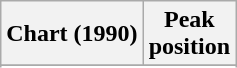<table class="wikitable sortable plainrowheaders" style="text-align:center">
<tr>
<th scope="col">Chart (1990)</th>
<th scope="col">Peak<br> position</th>
</tr>
<tr>
</tr>
<tr>
</tr>
</table>
